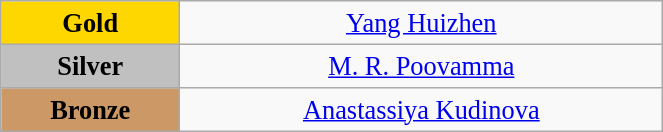<table class="wikitable" style=" text-align:center; font-size:110%;" width="35%">
<tr>
<td bgcolor="gold"><strong>Gold</strong></td>
<td><a href='#'>Yang Huizhen</a><br></td>
</tr>
<tr>
<td bgcolor="silver"><strong>Silver</strong></td>
<td><a href='#'>M. R. Poovamma</a><br></td>
</tr>
<tr>
<td bgcolor="CC9966"><strong>Bronze</strong></td>
<td><a href='#'>Anastassiya Kudinova</a><br></td>
</tr>
</table>
